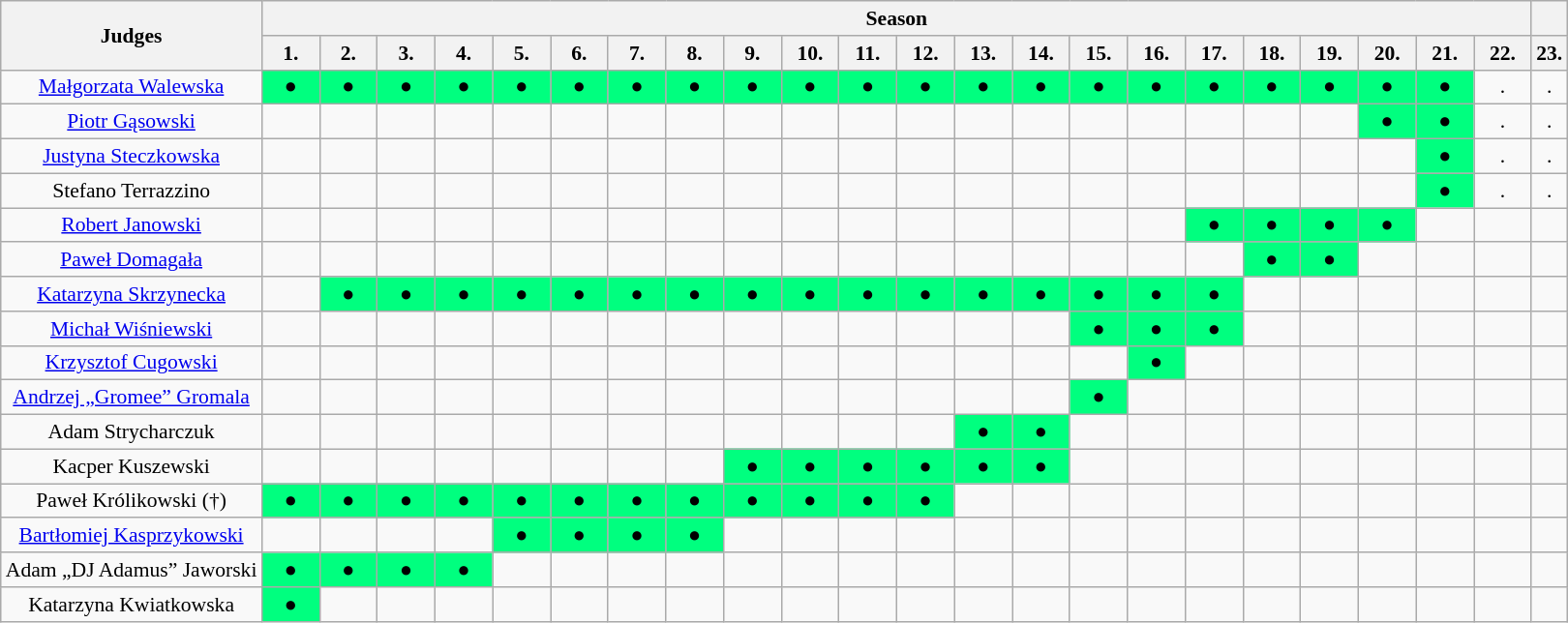<table class="wikitable mw-collapsible" style="text-align:center; font-size:90%">
<tr>
<th rowspan="2">Judges</th>
<th colspan="22">Season</th>
<th></th>
</tr>
<tr>
<th width="33px">1.</th>
<th width="33px">2.</th>
<th width="33px">3.</th>
<th width="33px">4.</th>
<th width="33px">5.</th>
<th width="33px">6.</th>
<th width="33px">7.</th>
<th width="33px">8.</th>
<th width="33px">9.</th>
<th width="33px">10.</th>
<th width="33px">11.</th>
<th width="33px">12.</th>
<th width="33px">13.</th>
<th width="33px">14.</th>
<th width="33px">15.</th>
<th width="33px">16.</th>
<th width="33px">17.</th>
<th width="33px">18.</th>
<th width="33px">19.</th>
<th width="33px">20.</th>
<th width="33px">21.</th>
<th width="33px">22.</th>
<th>23.</th>
</tr>
<tr>
<td><a href='#'>Małgorzata Walewska</a></td>
<td bgcolor="SpringGreen">●</td>
<td bgcolor="SpringGreen">●</td>
<td bgcolor="SpringGreen">●</td>
<td bgcolor="SpringGreen">●</td>
<td bgcolor="SpringGreen">●</td>
<td bgcolor="SpringGreen">●</td>
<td bgcolor="SpringGreen">●</td>
<td bgcolor="SpringGreen">●</td>
<td bgcolor="SpringGreen">●</td>
<td bgcolor="SpringGreen">●</td>
<td bgcolor="SpringGreen">●</td>
<td bgcolor="SpringGreen">●</td>
<td bgcolor="SpringGreen">●</td>
<td bgcolor="SpringGreen">●</td>
<td bgcolor="SpringGreen">●</td>
<td bgcolor="SpringGreen">●</td>
<td bgcolor="SpringGreen">●</td>
<td bgcolor="SpringGreen">●</td>
<td bgcolor="SpringGreen">●</td>
<td bgcolor="SpringGreen">●</td>
<td bgcolor="SpringGreen">●</td>
<td>.</td>
<td>.</td>
</tr>
<tr>
<td><a href='#'>Piotr Gąsowski</a></td>
<td></td>
<td></td>
<td></td>
<td></td>
<td></td>
<td></td>
<td></td>
<td></td>
<td></td>
<td></td>
<td></td>
<td></td>
<td></td>
<td></td>
<td></td>
<td></td>
<td></td>
<td></td>
<td></td>
<td bgcolor="SpringGreen">●</td>
<td bgcolor="SpringGreen">●</td>
<td>.</td>
<td>.</td>
</tr>
<tr>
<td><a href='#'>Justyna Steczkowska</a></td>
<td></td>
<td></td>
<td></td>
<td></td>
<td></td>
<td></td>
<td></td>
<td></td>
<td></td>
<td></td>
<td></td>
<td></td>
<td></td>
<td></td>
<td></td>
<td></td>
<td></td>
<td></td>
<td></td>
<td></td>
<td bgcolor="SpringGreen">●</td>
<td>.</td>
<td>.</td>
</tr>
<tr>
<td>Stefano Terrazzino</td>
<td></td>
<td></td>
<td></td>
<td></td>
<td></td>
<td></td>
<td></td>
<td></td>
<td></td>
<td></td>
<td></td>
<td></td>
<td></td>
<td></td>
<td></td>
<td></td>
<td></td>
<td></td>
<td></td>
<td></td>
<td bgcolor="SpringGreen">●</td>
<td>.</td>
<td>.</td>
</tr>
<tr>
<td><a href='#'>Robert Janowski</a></td>
<td></td>
<td></td>
<td></td>
<td></td>
<td></td>
<td></td>
<td></td>
<td></td>
<td></td>
<td></td>
<td></td>
<td></td>
<td></td>
<td></td>
<td></td>
<td></td>
<td bgcolor="SpringGreen">●</td>
<td bgcolor="SpringGreen">●</td>
<td bgcolor="SpringGreen">●</td>
<td bgcolor="SpringGreen">●</td>
<td></td>
<td></td>
<td></td>
</tr>
<tr>
<td><a href='#'>Paweł Domagała</a></td>
<td></td>
<td></td>
<td></td>
<td></td>
<td></td>
<td></td>
<td></td>
<td></td>
<td></td>
<td></td>
<td></td>
<td></td>
<td></td>
<td></td>
<td></td>
<td></td>
<td></td>
<td bgcolor="SpringGreen">●</td>
<td bgcolor="SpringGreen">●</td>
<td></td>
<td></td>
<td></td>
<td></td>
</tr>
<tr>
<td><a href='#'>Katarzyna Skrzynecka</a></td>
<td></td>
<td bgcolor="SpringGreen">●</td>
<td bgcolor="SpringGreen">●</td>
<td bgcolor="SpringGreen">●</td>
<td bgcolor="SpringGreen">●</td>
<td bgcolor="SpringGreen">●</td>
<td bgcolor="SpringGreen">●</td>
<td bgcolor="SpringGreen">●</td>
<td bgcolor="SpringGreen">●</td>
<td bgcolor="SpringGreen">●</td>
<td bgcolor="SpringGreen">●</td>
<td bgcolor="SpringGreen">●</td>
<td bgcolor="SpringGreen">●</td>
<td bgcolor="SpringGreen">●</td>
<td bgcolor="SpringGreen">●</td>
<td bgcolor="SpringGreen">●</td>
<td bgcolor="SpringGreen">●</td>
<td></td>
<td></td>
<td></td>
<td></td>
<td></td>
<td></td>
</tr>
<tr>
<td><a href='#'>Michał Wiśniewski</a></td>
<td></td>
<td></td>
<td></td>
<td></td>
<td></td>
<td></td>
<td></td>
<td></td>
<td></td>
<td></td>
<td></td>
<td></td>
<td></td>
<td></td>
<td bgcolor="SpringGreen">●</td>
<td bgcolor="SpringGreen">●</td>
<td bgcolor="SpringGreen">●</td>
<td></td>
<td></td>
<td></td>
<td></td>
<td></td>
<td></td>
</tr>
<tr>
<td><a href='#'>Krzysztof Cugowski</a></td>
<td></td>
<td></td>
<td></td>
<td></td>
<td></td>
<td></td>
<td></td>
<td></td>
<td></td>
<td></td>
<td></td>
<td></td>
<td></td>
<td></td>
<td></td>
<td bgcolor="SpringGreen">●</td>
<td></td>
<td></td>
<td></td>
<td></td>
<td></td>
<td></td>
<td></td>
</tr>
<tr>
<td><a href='#'>Andrzej „Gromee” Gromala</a></td>
<td></td>
<td></td>
<td></td>
<td></td>
<td></td>
<td></td>
<td></td>
<td></td>
<td></td>
<td></td>
<td></td>
<td></td>
<td></td>
<td></td>
<td bgcolor="SpringGreen">●</td>
<td></td>
<td></td>
<td></td>
<td></td>
<td></td>
<td></td>
<td></td>
<td></td>
</tr>
<tr>
<td>Adam Strycharczuk</td>
<td></td>
<td></td>
<td></td>
<td></td>
<td></td>
<td></td>
<td></td>
<td></td>
<td></td>
<td></td>
<td></td>
<td></td>
<td bgcolor="SpringGreen">●</td>
<td bgcolor="SpringGreen">●</td>
<td></td>
<td></td>
<td></td>
<td></td>
<td></td>
<td></td>
<td></td>
<td></td>
<td></td>
</tr>
<tr>
<td>Kacper Kuszewski</td>
<td></td>
<td></td>
<td></td>
<td></td>
<td></td>
<td></td>
<td></td>
<td></td>
<td bgcolor="SpringGreen">●</td>
<td bgcolor="SpringGreen">●</td>
<td bgcolor="SpringGreen">●</td>
<td bgcolor="SpringGreen">●</td>
<td bgcolor="SpringGreen">●</td>
<td bgcolor="SpringGreen">●</td>
<td></td>
<td></td>
<td></td>
<td></td>
<td></td>
<td></td>
<td></td>
<td></td>
<td></td>
</tr>
<tr>
<td>Paweł Królikowski (†)</td>
<td bgcolor="SpringGreen">●</td>
<td bgcolor="SpringGreen">●</td>
<td bgcolor="SpringGreen">●</td>
<td bgcolor="SpringGreen">●</td>
<td bgcolor="SpringGreen">●</td>
<td bgcolor="SpringGreen">●</td>
<td bgcolor="SpringGreen">●</td>
<td bgcolor="SpringGreen">●</td>
<td bgcolor="SpringGreen">●</td>
<td bgcolor="SpringGreen">●</td>
<td bgcolor="SpringGreen">●</td>
<td bgcolor="SpringGreen">●</td>
<td></td>
<td></td>
<td></td>
<td></td>
<td></td>
<td></td>
<td></td>
<td></td>
<td></td>
<td></td>
<td></td>
</tr>
<tr>
<td><a href='#'>Bartłomiej Kasprzykowski</a></td>
<td></td>
<td></td>
<td></td>
<td></td>
<td bgcolor="SpringGreen">●</td>
<td bgcolor="SpringGreen">●</td>
<td bgcolor="SpringGreen">●</td>
<td bgcolor="SpringGreen">●</td>
<td></td>
<td></td>
<td></td>
<td></td>
<td></td>
<td></td>
<td></td>
<td></td>
<td></td>
<td></td>
<td></td>
<td></td>
<td></td>
<td></td>
<td></td>
</tr>
<tr>
<td>Adam „DJ Adamus” Jaworski</td>
<td bgcolor="SpringGreen">●</td>
<td bgcolor="SpringGreen">●</td>
<td bgcolor="SpringGreen">●</td>
<td bgcolor="SpringGreen">●</td>
<td></td>
<td></td>
<td></td>
<td></td>
<td></td>
<td></td>
<td></td>
<td></td>
<td></td>
<td></td>
<td></td>
<td></td>
<td></td>
<td></td>
<td></td>
<td></td>
<td></td>
<td></td>
<td></td>
</tr>
<tr>
<td>Katarzyna Kwiatkowska</td>
<td bgcolor="SpringGreen">●</td>
<td></td>
<td></td>
<td></td>
<td></td>
<td></td>
<td></td>
<td></td>
<td></td>
<td></td>
<td></td>
<td></td>
<td></td>
<td></td>
<td></td>
<td></td>
<td></td>
<td></td>
<td></td>
<td></td>
<td></td>
<td></td>
<td></td>
</tr>
</table>
